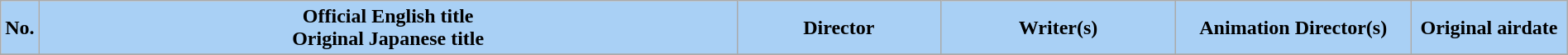<table class="wikitable" style="width: 100%;">
<tr>
<th style="background: #A9D0F5" width="1%">No.</th>
<th style="background: #A9D0F5">Official English title<br> Original Japanese title</th>
<th style="background: #A9D0F5" width="13%">Director</th>
<th style="background: #A9D0F5" width="15%">Writer(s)</th>
<th style="background: #A9D0F5" width="15%">Animation Director(s)</th>
<th style="background: #A9D0F5" width="10%">Original airdate</th>
</tr>
<tr>
</tr>
</table>
